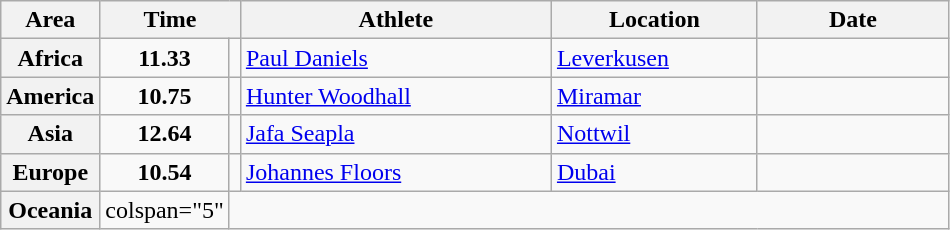<table class="wikitable">
<tr>
<th width="45">Area</th>
<th width="80" colspan="2">Time</th>
<th width="200">Athlete</th>
<th width="130">Location</th>
<th width="120">Date</th>
</tr>
<tr>
<th>Africa</th>
<td align="center"><strong>11.33</strong></td>
<td align="center"></td>
<td> <a href='#'>Paul Daniels</a></td>
<td> <a href='#'>Leverkusen</a></td>
<td align="right"></td>
</tr>
<tr>
<th>America</th>
<td align="center"><strong>10.75</strong></td>
<td align="center"></td>
<td> <a href='#'>Hunter Woodhall</a></td>
<td> <a href='#'>Miramar</a></td>
<td align="right"></td>
</tr>
<tr>
<th>Asia</th>
<td align="center"><strong>12.64</strong></td>
<td align="center"></td>
<td> <a href='#'>Jafa Seapla</a></td>
<td> <a href='#'>Nottwil</a></td>
<td align="right"></td>
</tr>
<tr>
<th>Europe</th>
<td align="center"><strong>10.54</strong></td>
<td align="center"><strong></strong></td>
<td> <a href='#'>Johannes Floors</a></td>
<td> <a href='#'>Dubai</a></td>
<td align="right"></td>
</tr>
<tr>
<th>Oceania</th>
<td>colspan="5" </td>
</tr>
</table>
